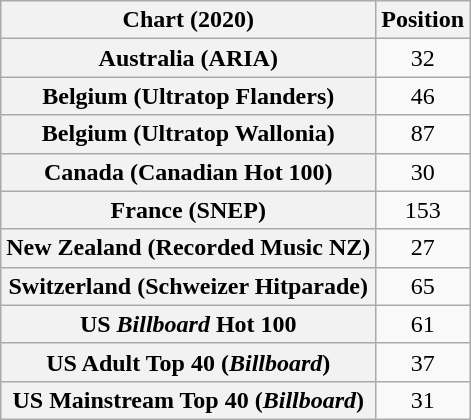<table class="wikitable sortable plainrowheaders" style="text-align:center">
<tr>
<th scope="col">Chart (2020)</th>
<th scope="col">Position</th>
</tr>
<tr>
<th scope="row">Australia (ARIA)</th>
<td>32</td>
</tr>
<tr>
<th scope="row">Belgium (Ultratop Flanders)</th>
<td>46</td>
</tr>
<tr>
<th scope="row">Belgium (Ultratop Wallonia)</th>
<td>87</td>
</tr>
<tr>
<th scope="row">Canada (Canadian Hot 100)</th>
<td>30</td>
</tr>
<tr>
<th scope="row">France (SNEP)</th>
<td>153</td>
</tr>
<tr>
<th scope="row">New Zealand (Recorded Music NZ)</th>
<td>27</td>
</tr>
<tr>
<th scope="row">Switzerland (Schweizer Hitparade)</th>
<td>65</td>
</tr>
<tr>
<th scope="row">US <em>Billboard</em> Hot 100</th>
<td>61</td>
</tr>
<tr>
<th scope="row">US Adult Top 40 (<em>Billboard</em>)</th>
<td>37</td>
</tr>
<tr>
<th scope="row">US Mainstream Top 40 (<em>Billboard</em>)</th>
<td>31</td>
</tr>
</table>
